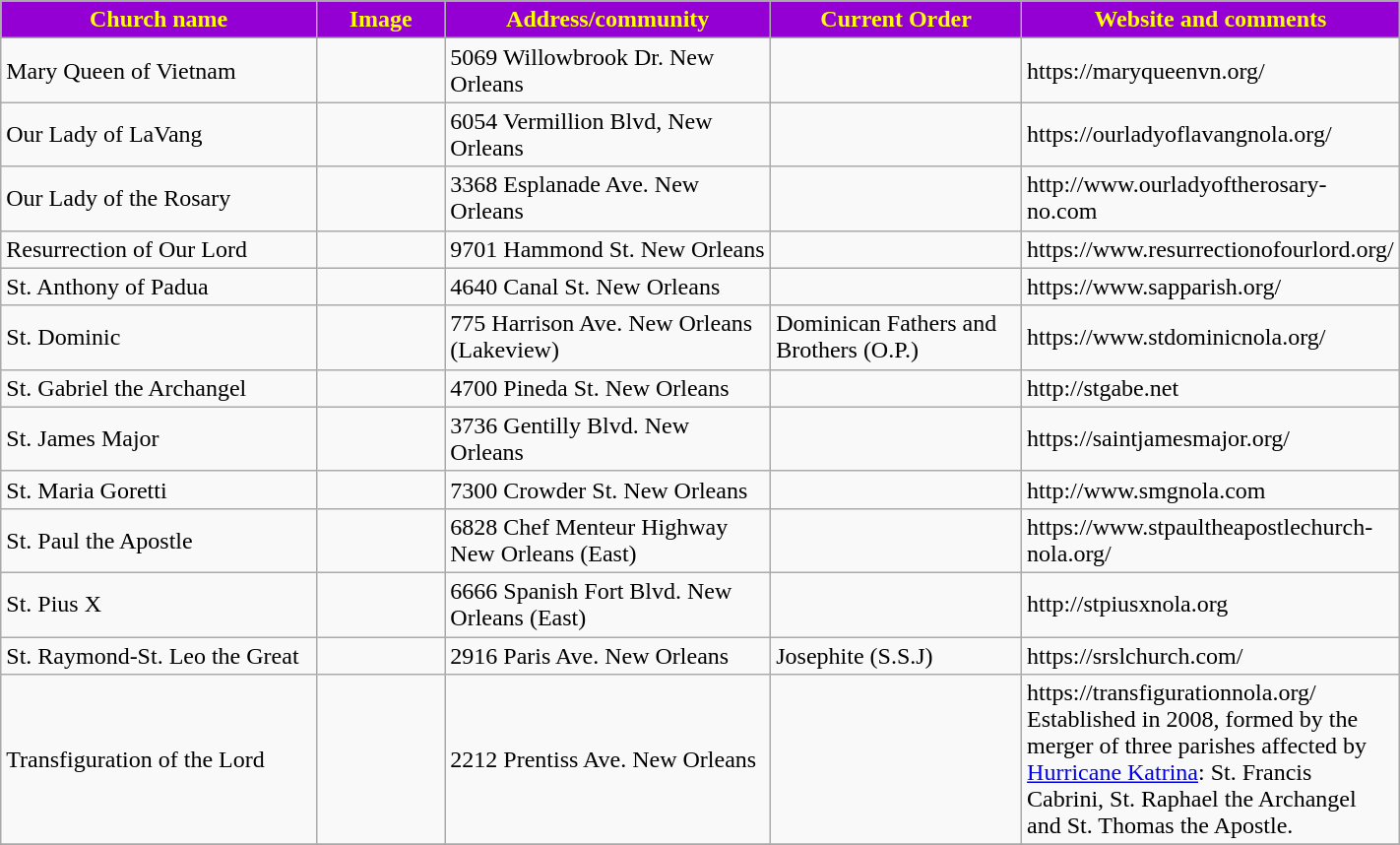<table class="wikitable sortable" style="width:75%">
<tr>
<th style="background:darkviolet; color:yellow;" width="25%"><strong>Church name</strong></th>
<th style="background:darkviolet; color:yellow;" width="10%"><strong>Image</strong></th>
<th style="background:darkviolet; color:yellow;" width="25%"><strong>Address/community</strong></th>
<th style="background:darkviolet; color:yellow;" width="20%"><strong>Current Order</strong></th>
<th style="background:darkviolet; color:yellow;" width="20%"><strong>Website and comments</strong></th>
</tr>
<tr>
<td>Mary Queen of Vietnam</td>
<td></td>
<td>5069 Willowbrook Dr. New Orleans</td>
<td></td>
<td>https://maryqueenvn.org/</td>
</tr>
<tr>
<td>Our Lady of LaVang</td>
<td></td>
<td>6054 Vermillion Blvd, New Orleans</td>
<td></td>
<td>https://ourladyoflavangnola.org/</td>
</tr>
<tr>
<td>Our Lady of the Rosary</td>
<td></td>
<td>3368 Esplanade Ave. New Orleans</td>
<td></td>
<td>http://www.ourladyoftherosary-no.com</td>
</tr>
<tr>
<td>Resurrection of Our Lord</td>
<td></td>
<td>9701 Hammond St. New Orleans</td>
<td></td>
<td>https://www.resurrectionofourlord.org/</td>
</tr>
<tr>
<td>St. Anthony of Padua</td>
<td></td>
<td>4640 Canal St. New Orleans</td>
<td></td>
<td>https://www.sapparish.org/</td>
</tr>
<tr>
<td>St. Dominic</td>
<td></td>
<td>775 Harrison Ave. New Orleans (Lakeview)</td>
<td>Dominican Fathers and Brothers (O.P.)</td>
<td>https://www.stdominicnola.org/</td>
</tr>
<tr>
<td>St. Gabriel the Archangel</td>
<td></td>
<td>4700 Pineda St. New Orleans</td>
<td></td>
<td>http://stgabe.net</td>
</tr>
<tr>
<td>St. James Major</td>
<td></td>
<td>3736 Gentilly Blvd. New Orleans</td>
<td></td>
<td>https://saintjamesmajor.org/</td>
</tr>
<tr>
<td>St. Maria Goretti</td>
<td></td>
<td>7300 Crowder St. New Orleans</td>
<td></td>
<td>http://www.smgnola.com</td>
</tr>
<tr>
<td>St. Paul the Apostle</td>
<td></td>
<td>6828 Chef Menteur Highway New Orleans (East)</td>
<td></td>
<td>https://www.stpaultheapostlechurch-nola.org/</td>
</tr>
<tr>
<td>St. Pius X</td>
<td></td>
<td>6666 Spanish Fort Blvd. New Orleans (East)</td>
<td></td>
<td>http://stpiusxnola.org</td>
</tr>
<tr>
<td>St. Raymond-St. Leo the Great</td>
<td></td>
<td>2916 Paris Ave. New Orleans</td>
<td>Josephite (S.S.J)</td>
<td>https://srslchurch.com/</td>
</tr>
<tr>
<td>Transfiguration of the Lord</td>
<td></td>
<td>2212 Prentiss Ave. New Orleans</td>
<td></td>
<td>https://transfigurationnola.org/<br>Established in 2008, formed by the merger of three parishes affected by <a href='#'>Hurricane Katrina</a>: St. Francis Cabrini, St. Raphael the Archangel and St. Thomas the Apostle.</td>
</tr>
<tr>
</tr>
</table>
